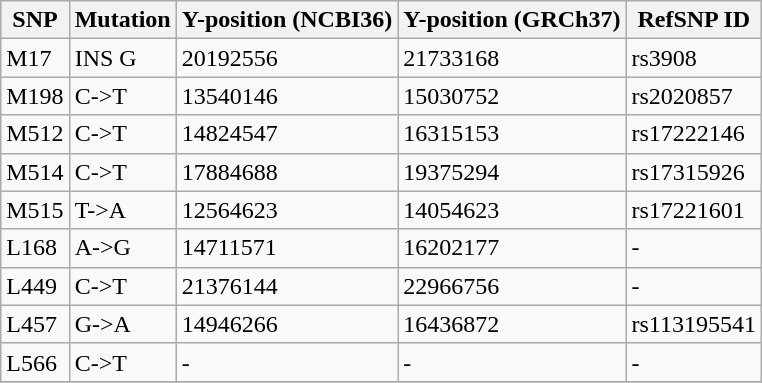<table class="wikitable sortable">
<tr>
<th scope="col">SNP</th>
<th scope="col">Mutation</th>
<th scope="col">Y-position (NCBI36)</th>
<th scope="col">Y-position (GRCh37)</th>
<th scope="col">RefSNP ID</th>
</tr>
<tr>
<td>M17</td>
<td>INS G</td>
<td>20192556</td>
<td>21733168</td>
<td>rs3908</td>
</tr>
<tr>
<td>M198</td>
<td>C->T</td>
<td>13540146</td>
<td>15030752</td>
<td>rs2020857</td>
</tr>
<tr>
<td>M512</td>
<td>C->T</td>
<td>14824547</td>
<td>16315153</td>
<td>rs17222146</td>
</tr>
<tr>
<td>M514</td>
<td>C->T</td>
<td>17884688</td>
<td>19375294</td>
<td>rs17315926</td>
</tr>
<tr>
<td>M515</td>
<td>T->A</td>
<td>12564623</td>
<td>14054623</td>
<td>rs17221601</td>
</tr>
<tr>
<td>L168</td>
<td>A->G</td>
<td>14711571</td>
<td>16202177</td>
<td>-</td>
</tr>
<tr>
<td>L449</td>
<td>C->T</td>
<td>21376144</td>
<td>22966756</td>
<td>-</td>
</tr>
<tr>
<td>L457</td>
<td>G->A</td>
<td>14946266</td>
<td>16436872</td>
<td>rs113195541</td>
</tr>
<tr>
<td>L566</td>
<td>C->T</td>
<td>-</td>
<td>-</td>
<td>-</td>
</tr>
<tr>
</tr>
</table>
